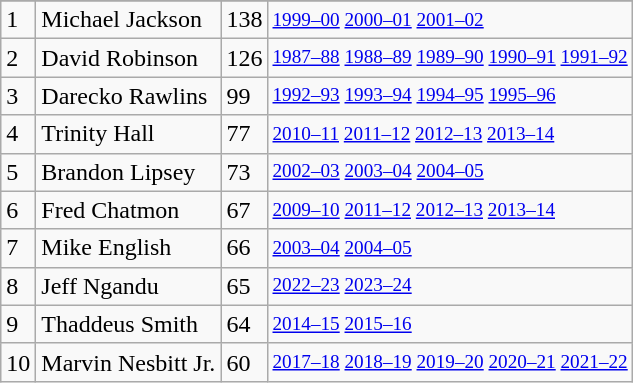<table class="wikitable">
<tr>
</tr>
<tr>
<td>1</td>
<td>Michael Jackson</td>
<td>138</td>
<td style="font-size:80%;"><a href='#'>1999–00</a> <a href='#'>2000–01</a> <a href='#'>2001–02</a></td>
</tr>
<tr>
<td>2</td>
<td>David Robinson</td>
<td>126</td>
<td style="font-size:80%;"><a href='#'>1987–88</a> <a href='#'>1988–89</a> <a href='#'>1989–90</a> <a href='#'>1990–91</a> <a href='#'>1991–92</a></td>
</tr>
<tr>
<td>3</td>
<td>Darecko Rawlins</td>
<td>99</td>
<td style="font-size:80%;"><a href='#'>1992–93</a> <a href='#'>1993–94</a> <a href='#'>1994–95</a> <a href='#'>1995–96</a></td>
</tr>
<tr>
<td>4</td>
<td>Trinity Hall</td>
<td>77</td>
<td style="font-size:80%;"><a href='#'>2010–11</a> <a href='#'>2011–12</a> <a href='#'>2012–13</a> <a href='#'>2013–14</a></td>
</tr>
<tr>
<td>5</td>
<td>Brandon Lipsey</td>
<td>73</td>
<td style="font-size:80%;"><a href='#'>2002–03</a> <a href='#'>2003–04</a> <a href='#'>2004–05</a></td>
</tr>
<tr>
<td>6</td>
<td>Fred Chatmon</td>
<td>67</td>
<td style="font-size:80%;"><a href='#'>2009–10</a> <a href='#'>2011–12</a> <a href='#'>2012–13</a> <a href='#'>2013–14</a></td>
</tr>
<tr>
<td>7</td>
<td>Mike English</td>
<td>66</td>
<td style="font-size:80%;"><a href='#'>2003–04</a> <a href='#'>2004–05</a></td>
</tr>
<tr>
<td>8</td>
<td>Jeff Ngandu</td>
<td>65</td>
<td style="font-size:80%;"><a href='#'>2022–23</a> <a href='#'>2023–24</a></td>
</tr>
<tr>
<td>9</td>
<td>Thaddeus Smith</td>
<td>64</td>
<td style="font-size:80%;"><a href='#'>2014–15</a> <a href='#'>2015–16</a></td>
</tr>
<tr>
<td>10</td>
<td>Marvin Nesbitt Jr.</td>
<td>60</td>
<td style="font-size:80%;"><a href='#'>2017–18</a> <a href='#'>2018–19</a> <a href='#'>2019–20</a> <a href='#'>2020–21</a> <a href='#'>2021–22</a></td>
</tr>
</table>
